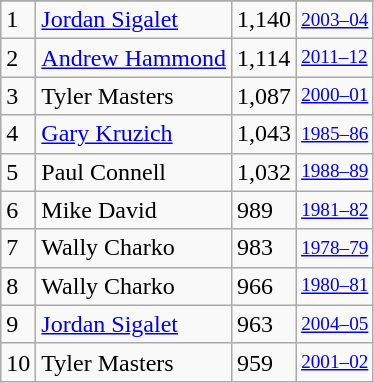<table class="wikitable">
<tr>
</tr>
<tr>
<td>1</td>
<td><a href='#'>Jordan Sigalet</a></td>
<td>1,140</td>
<td style="font-size:80%;"><a href='#'>2003–04</a></td>
</tr>
<tr>
<td>2</td>
<td><a href='#'>Andrew Hammond</a></td>
<td>1,114</td>
<td style="font-size:80%;"><a href='#'>2011–12</a></td>
</tr>
<tr>
<td>3</td>
<td>Tyler Masters</td>
<td>1,087</td>
<td style="font-size:80%;"><a href='#'>2000–01</a></td>
</tr>
<tr>
<td>4</td>
<td><a href='#'>Gary Kruzich</a></td>
<td>1,043</td>
<td style="font-size:80%;"><a href='#'>1985–86</a></td>
</tr>
<tr>
<td>5</td>
<td>Paul Connell</td>
<td>1,032</td>
<td style="font-size:80%;"><a href='#'>1988–89</a></td>
</tr>
<tr>
<td>6</td>
<td>Mike David</td>
<td>989</td>
<td style="font-size:80%;"><a href='#'>1981–82</a></td>
</tr>
<tr>
<td>7</td>
<td>Wally Charko</td>
<td>983</td>
<td style="font-size:80%;"><a href='#'>1978–79</a></td>
</tr>
<tr>
<td>8</td>
<td>Wally Charko</td>
<td>966</td>
<td style="font-size:80%;"><a href='#'>1980–81</a></td>
</tr>
<tr>
<td>9</td>
<td><a href='#'>Jordan Sigalet</a></td>
<td>963</td>
<td style="font-size:80%;"><a href='#'>2004–05</a></td>
</tr>
<tr>
<td>10</td>
<td>Tyler Masters</td>
<td>959</td>
<td style="font-size:80%;"><a href='#'>2001–02</a></td>
</tr>
</table>
